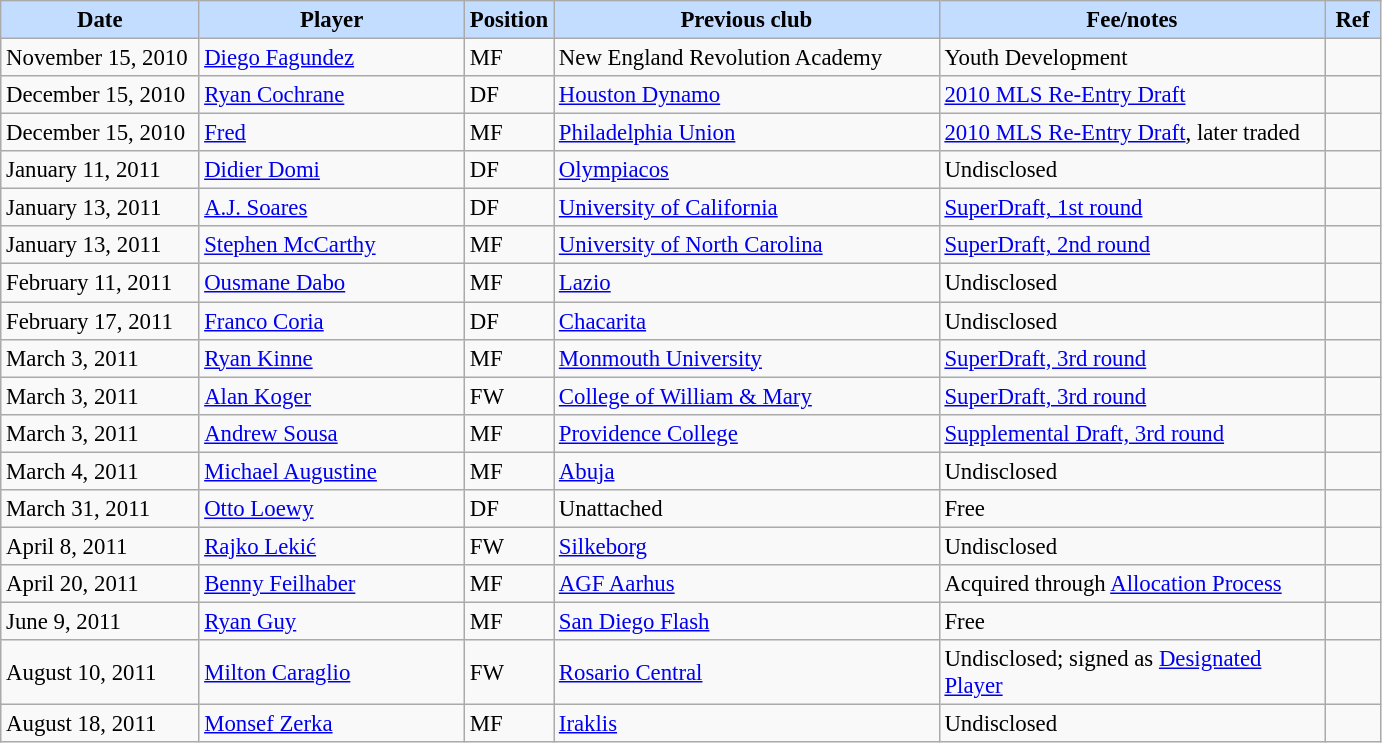<table class="wikitable" style="text-align:left; font-size:95%;">
<tr>
<th style="background:#c2ddff; width:125px;">Date</th>
<th style="background:#c2ddff; width:170px;">Player</th>
<th style="background:#c2ddff; width:50px;">Position</th>
<th style="background:#c2ddff; width:250px;">Previous club</th>
<th style="background:#c2ddff; width:250px;">Fee/notes</th>
<th style="background:#c2ddff; width:30px;">Ref</th>
</tr>
<tr>
<td>November 15, 2010</td>
<td> <a href='#'>Diego Fagundez</a></td>
<td>MF</td>
<td> New England Revolution Academy</td>
<td>Youth Development</td>
<td></td>
</tr>
<tr>
<td>December 15, 2010</td>
<td> <a href='#'>Ryan Cochrane</a></td>
<td>DF</td>
<td> <a href='#'>Houston Dynamo</a></td>
<td><a href='#'>2010 MLS Re-Entry Draft</a></td>
<td></td>
</tr>
<tr>
<td>December 15, 2010</td>
<td> <a href='#'>Fred</a></td>
<td>MF</td>
<td> <a href='#'>Philadelphia Union</a></td>
<td><a href='#'>2010 MLS Re-Entry Draft</a>, later traded</td>
<td></td>
</tr>
<tr>
<td>January 11, 2011</td>
<td> <a href='#'>Didier Domi</a></td>
<td>DF</td>
<td> <a href='#'>Olympiacos</a></td>
<td>Undisclosed</td>
<td></td>
</tr>
<tr>
<td>January 13, 2011</td>
<td> <a href='#'>A.J. Soares</a></td>
<td>DF</td>
<td> <a href='#'>University of California</a></td>
<td><a href='#'>SuperDraft, 1st round</a></td>
<td></td>
</tr>
<tr>
<td>January 13, 2011</td>
<td> <a href='#'>Stephen McCarthy</a></td>
<td>MF</td>
<td> <a href='#'>University of North Carolina</a></td>
<td><a href='#'>SuperDraft, 2nd round</a></td>
<td></td>
</tr>
<tr>
<td>February 11, 2011</td>
<td> <a href='#'>Ousmane Dabo</a></td>
<td>MF</td>
<td> <a href='#'>Lazio</a></td>
<td>Undisclosed</td>
<td></td>
</tr>
<tr>
<td>February 17, 2011</td>
<td> <a href='#'>Franco Coria</a></td>
<td>DF</td>
<td> <a href='#'>Chacarita</a></td>
<td>Undisclosed</td>
<td></td>
</tr>
<tr>
<td>March 3, 2011</td>
<td> <a href='#'>Ryan Kinne</a></td>
<td>MF</td>
<td> <a href='#'>Monmouth University</a></td>
<td><a href='#'>SuperDraft, 3rd round</a></td>
<td></td>
</tr>
<tr>
<td>March 3, 2011</td>
<td> <a href='#'>Alan Koger</a></td>
<td>FW</td>
<td> <a href='#'>College of William & Mary</a></td>
<td><a href='#'>SuperDraft, 3rd round</a></td>
<td></td>
</tr>
<tr>
<td>March 3, 2011</td>
<td> <a href='#'>Andrew Sousa</a></td>
<td>MF</td>
<td> <a href='#'>Providence College</a></td>
<td><a href='#'>Supplemental Draft, 3rd round</a></td>
<td></td>
</tr>
<tr>
<td>March 4, 2011</td>
<td> <a href='#'>Michael Augustine</a></td>
<td>MF</td>
<td> <a href='#'>Abuja</a></td>
<td>Undisclosed</td>
<td></td>
</tr>
<tr>
<td>March 31, 2011</td>
<td> <a href='#'>Otto Loewy</a></td>
<td>DF</td>
<td>Unattached</td>
<td>Free</td>
<td></td>
</tr>
<tr>
<td>April 8, 2011</td>
<td> <a href='#'>Rajko Lekić</a></td>
<td>FW</td>
<td> <a href='#'>Silkeborg</a></td>
<td>Undisclosed</td>
<td></td>
</tr>
<tr>
<td>April 20, 2011</td>
<td> <a href='#'>Benny Feilhaber</a></td>
<td>MF</td>
<td> <a href='#'>AGF Aarhus</a></td>
<td>Acquired through <a href='#'>Allocation Process</a></td>
<td></td>
</tr>
<tr>
<td>June 9, 2011</td>
<td> <a href='#'>Ryan Guy</a></td>
<td>MF</td>
<td> <a href='#'>San Diego Flash</a></td>
<td>Free</td>
<td></td>
</tr>
<tr>
<td>August 10, 2011</td>
<td> <a href='#'>Milton Caraglio</a></td>
<td>FW</td>
<td> <a href='#'>Rosario Central</a></td>
<td>Undisclosed; signed as <a href='#'>Designated Player</a></td>
<td></td>
</tr>
<tr>
<td>August 18, 2011</td>
<td> <a href='#'>Monsef Zerka</a></td>
<td>MF</td>
<td> <a href='#'>Iraklis</a></td>
<td>Undisclosed</td>
<td></td>
</tr>
</table>
